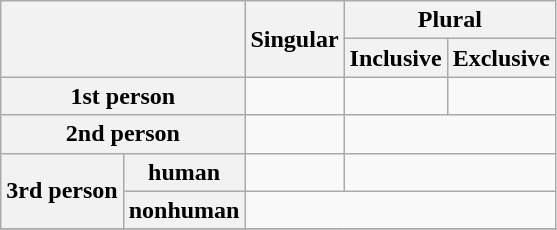<table class="wikitable">
<tr>
<th rowspan="2" colspan="2"></th>
<th rowspan="2">Singular</th>
<th colspan="2">Plural</th>
</tr>
<tr>
<th>Inclusive</th>
<th>Exclusive</th>
</tr>
<tr>
<th colspan="2">1st person</th>
<td></td>
<td></td>
<td></td>
</tr>
<tr>
<th colspan="2">2nd person</th>
<td></td>
<td colspan="2"></td>
</tr>
<tr>
<th rowspan="2">3rd person</th>
<th>human</th>
<td></td>
<td colspan="2"></td>
</tr>
<tr>
<th>nonhuman</th>
<td colspan="3"></td>
</tr>
<tr>
</tr>
</table>
